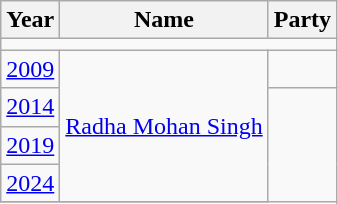<table class="wikitable">
<tr>
<th>Year</th>
<th>Name</th>
<th colspan="2">Party</th>
</tr>
<tr>
<td colspan="4"></td>
</tr>
<tr>
<td><a href='#'>2009</a></td>
<td rowspan="4"><a href='#'>Radha Mohan Singh</a></td>
<td></td>
</tr>
<tr>
<td><a href='#'>2014</a></td>
</tr>
<tr>
<td><a href='#'>2019</a></td>
</tr>
<tr>
<td><a href='#'>2024</a></td>
</tr>
<tr>
</tr>
</table>
